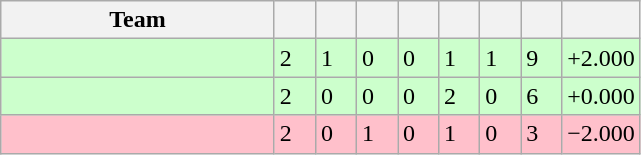<table class="wikitable">
<tr>
<th style="width:175px;">Team</th>
<th style="width:20px;"></th>
<th style="width:20px;"></th>
<th style="width:20px;"></th>
<th style="width:20px;"></th>
<th style="width:20px;"></th>
<th style="width:20px;"></th>
<th style="width:20px;"></th>
<th style="width:45px;"></th>
</tr>
<tr style="background:#cfc;">
<td align=left></td>
<td>2</td>
<td>1</td>
<td>0</td>
<td>0</td>
<td>1</td>
<td>1</td>
<td>9</td>
<td>+2.000</td>
</tr>
<tr bgcolor=ccffcc>
<td align=left></td>
<td>2</td>
<td>0</td>
<td>0</td>
<td>0</td>
<td>2</td>
<td>0</td>
<td>6</td>
<td>+0.000</td>
</tr>
<tr bgcolor=pink>
<td align=left></td>
<td>2</td>
<td>0</td>
<td>1</td>
<td>0</td>
<td>1</td>
<td>0</td>
<td>3</td>
<td>−2.000</td>
</tr>
</table>
